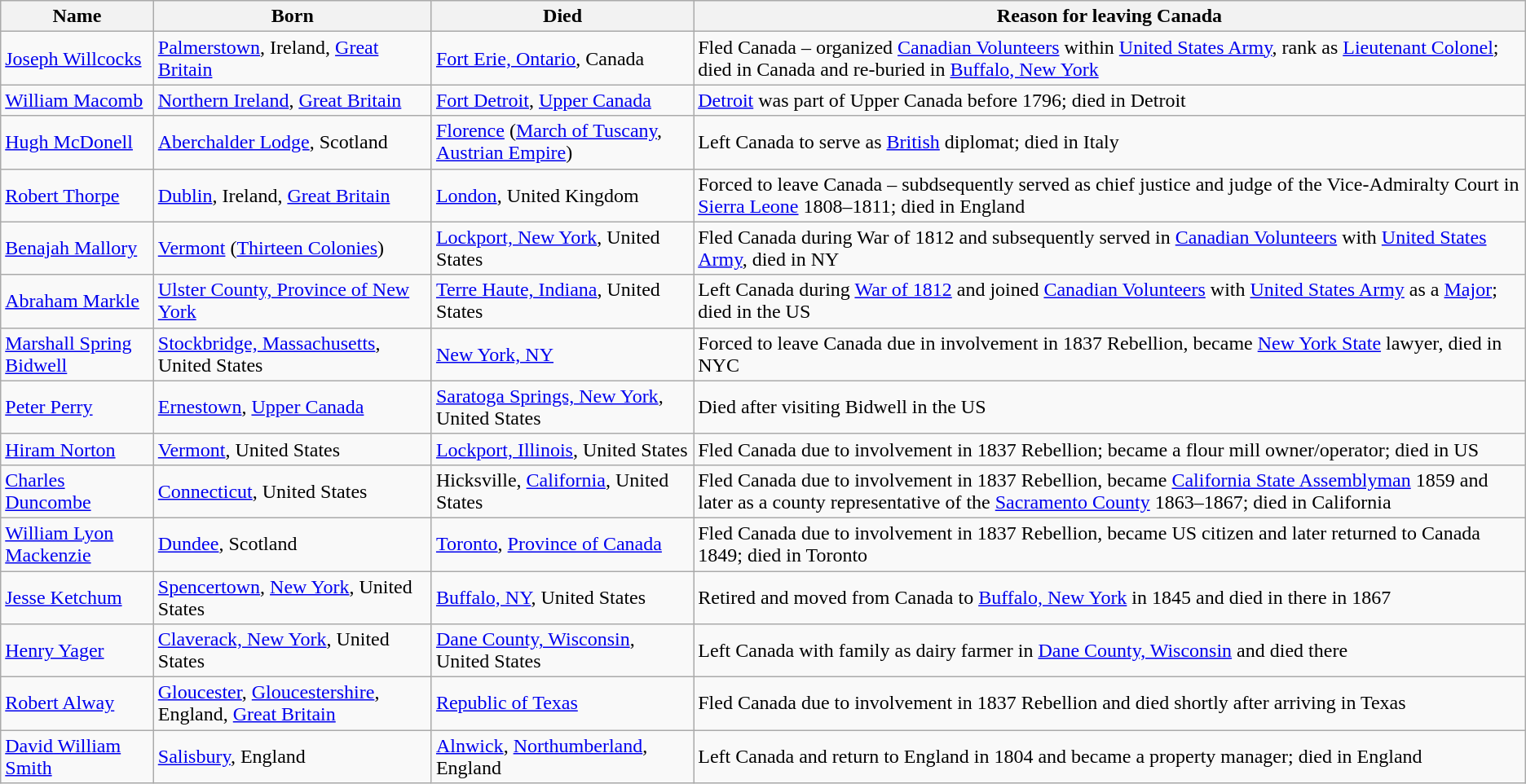<table class="wikitable">
<tr>
<th>Name</th>
<th>Born</th>
<th>Died</th>
<th>Reason for leaving Canada</th>
</tr>
<tr>
<td><a href='#'>Joseph Willcocks</a></td>
<td><a href='#'>Palmerstown</a>, Ireland, <a href='#'>Great Britain</a></td>
<td><a href='#'>Fort Erie, Ontario</a>, Canada</td>
<td>Fled Canada – organized <a href='#'>Canadian Volunteers</a> within <a href='#'>United States Army</a>, rank as <a href='#'>Lieutenant Colonel</a>; died in Canada and re-buried in <a href='#'>Buffalo, New York</a></td>
</tr>
<tr>
<td><a href='#'>William Macomb</a></td>
<td><a href='#'>Northern Ireland</a>, <a href='#'>Great Britain</a></td>
<td><a href='#'>Fort Detroit</a>, <a href='#'>Upper Canada</a></td>
<td><a href='#'>Detroit</a> was part of Upper Canada before 1796; died in Detroit</td>
</tr>
<tr>
<td><a href='#'>Hugh McDonell</a></td>
<td><a href='#'>Aberchalder Lodge</a>, Scotland</td>
<td><a href='#'>Florence</a> (<a href='#'>March of Tuscany</a>, <a href='#'>Austrian Empire</a>)</td>
<td>Left Canada to serve as <a href='#'>British</a> diplomat; died in Italy</td>
</tr>
<tr>
<td><a href='#'>Robert Thorpe</a></td>
<td><a href='#'>Dublin</a>, Ireland, <a href='#'>Great Britain</a></td>
<td><a href='#'>London</a>, United Kingdom</td>
<td>Forced to leave Canada – subdsequently served as chief justice and judge of the Vice-Admiralty Court in <a href='#'>Sierra Leone</a> 1808–1811; died in England</td>
</tr>
<tr>
<td><a href='#'>Benajah Mallory</a></td>
<td><a href='#'>Vermont</a> (<a href='#'>Thirteen Colonies</a>)</td>
<td><a href='#'>Lockport, New York</a>, United States</td>
<td>Fled Canada during War of 1812 and subsequently served in <a href='#'>Canadian Volunteers</a> with <a href='#'>United States Army</a>, died in NY</td>
</tr>
<tr>
<td><a href='#'>Abraham Markle</a></td>
<td><a href='#'>Ulster County, Province of New York</a></td>
<td><a href='#'>Terre Haute, Indiana</a>, United States</td>
<td>Left Canada during <a href='#'>War of 1812</a> and joined <a href='#'>Canadian Volunteers</a> with <a href='#'>United States Army</a> as a <a href='#'>Major</a>; died in the US</td>
</tr>
<tr>
<td><a href='#'>Marshall Spring Bidwell</a></td>
<td><a href='#'>Stockbridge, Massachusetts</a>, United States</td>
<td><a href='#'>New York, NY</a></td>
<td>Forced to leave Canada due in involvement in 1837 Rebellion, became <a href='#'>New York State</a> lawyer, died in NYC</td>
</tr>
<tr>
<td><a href='#'>Peter Perry</a></td>
<td><a href='#'>Ernestown</a>, <a href='#'>Upper Canada</a></td>
<td><a href='#'>Saratoga Springs, New York</a>, United States</td>
<td>Died after visiting Bidwell in the US</td>
</tr>
<tr>
<td><a href='#'>Hiram Norton</a></td>
<td><a href='#'>Vermont</a>, United States</td>
<td><a href='#'>Lockport, Illinois</a>, United States</td>
<td>Fled Canada due to involvement in 1837 Rebellion; became a flour mill owner/operator; died in US</td>
</tr>
<tr>
<td><a href='#'>Charles Duncombe</a></td>
<td><a href='#'>Connecticut</a>, United States</td>
<td>Hicksville, <a href='#'>California</a>, United States</td>
<td>Fled Canada due to involvement in 1837 Rebellion, became <a href='#'>California State Assemblyman</a> 1859 and later as a county representative of the <a href='#'>Sacramento County</a> 1863–1867; died in California</td>
</tr>
<tr>
<td><a href='#'>William Lyon Mackenzie</a></td>
<td><a href='#'>Dundee</a>, Scotland</td>
<td><a href='#'>Toronto</a>, <a href='#'>Province of Canada</a></td>
<td>Fled Canada due to involvement in 1837 Rebellion, became US citizen and later returned to Canada 1849; died in Toronto</td>
</tr>
<tr>
<td><a href='#'>Jesse Ketchum</a></td>
<td><a href='#'>Spencertown</a>, <a href='#'>New York</a>, United States</td>
<td><a href='#'>Buffalo, NY</a>, United States</td>
<td>Retired and moved from Canada to <a href='#'>Buffalo, New York</a> in 1845 and died in there in 1867</td>
</tr>
<tr>
<td><a href='#'>Henry Yager</a></td>
<td><a href='#'>Claverack, New York</a>, United States</td>
<td><a href='#'>Dane County, Wisconsin</a>, United States</td>
<td>Left Canada with family as dairy farmer in <a href='#'>Dane County, Wisconsin</a> and died there</td>
</tr>
<tr>
<td><a href='#'>Robert Alway</a></td>
<td><a href='#'>Gloucester</a>, <a href='#'>Gloucestershire</a>, England, <a href='#'>Great Britain</a></td>
<td><a href='#'>Republic of Texas</a></td>
<td>Fled Canada due to involvement in 1837 Rebellion and died shortly after arriving in Texas</td>
</tr>
<tr>
<td><a href='#'>David William Smith</a></td>
<td><a href='#'>Salisbury</a>, England</td>
<td><a href='#'>Alnwick</a>, <a href='#'>Northumberland</a>, England</td>
<td>Left Canada and return to England in 1804 and became a property manager; died in England</td>
</tr>
</table>
